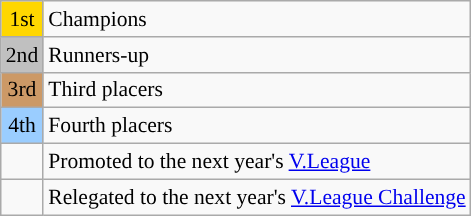<table class="wikitable" style="font-size:90%;">
<tr>
<td align=center style="background-color:gold">1st</td>
<td>Champions</td>
</tr>
<tr>
<td align=center style="background-color:silver">2nd</td>
<td>Runners-up</td>
</tr>
<tr>
<td align=center style="background-color:#cc9966">3rd</td>
<td>Third placers</td>
</tr>
<tr>
<td align=center style="background-color:#9acdff">4th</td>
<td>Fourth placers</td>
</tr>
<tr>
<td align=center></td>
<td>Promoted to the next year's <a href='#'>V.League</a></td>
</tr>
<tr>
<td align=center></td>
<td>Relegated to the next year's <a href='#'>V.League Challenge</a></td>
</tr>
</table>
